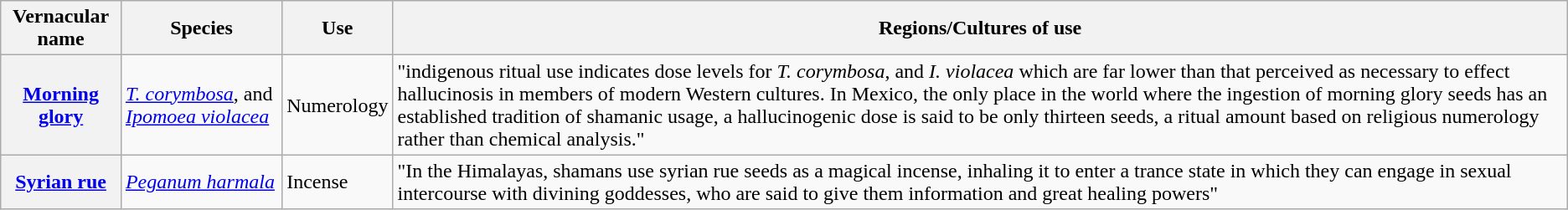<table class="wikitable sortable">
<tr>
<th>Vernacular name</th>
<th>Species</th>
<th>Use</th>
<th>Regions/Cultures of use</th>
</tr>
<tr>
<th><a href='#'>Morning glory</a></th>
<td><a href='#'><em>T. corymbosa</em></a>, and <em><a href='#'>Ipomoea violacea</a></em></td>
<td>Numerology</td>
<td>"indigenous ritual use indicates dose levels for <em>T. corymbosa</em>, and <em>I. violacea</em> which are far lower than that perceived as necessary to effect hallucinosis in members of modern Western cultures. In Mexico, the only place in the world where the ingestion of morning glory seeds has an established tradition of shamanic usage, a hallucinogenic dose is said to be only thirteen seeds, a ritual amount based on religious numerology rather than chemical analysis."</td>
</tr>
<tr>
<th><a href='#'>Syrian rue</a></th>
<td><em><a href='#'>Peganum harmala</a></em></td>
<td>Incense</td>
<td>"In the Himalayas, shamans use syrian rue seeds as a magical incense, inhaling it to enter a trance state in which they can engage in sexual intercourse with divining goddesses, who are said to give them information and great healing powers"</td>
</tr>
</table>
